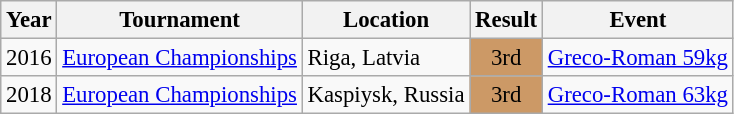<table class="wikitable" style="font-size:95%;">
<tr>
<th>Year</th>
<th>Tournament</th>
<th>Location</th>
<th>Result</th>
<th>Event</th>
</tr>
<tr>
<td>2016</td>
<td><a href='#'>European Championships</a></td>
<td>Riga, Latvia</td>
<td align="center" bgcolor="cc9966">3rd</td>
<td><a href='#'>Greco-Roman 59kg</a></td>
</tr>
<tr>
<td>2018</td>
<td><a href='#'>European Championships</a></td>
<td>Kaspiysk, Russia</td>
<td align="center" bgcolor="cc9966">3rd</td>
<td><a href='#'>Greco-Roman 63kg</a></td>
</tr>
</table>
